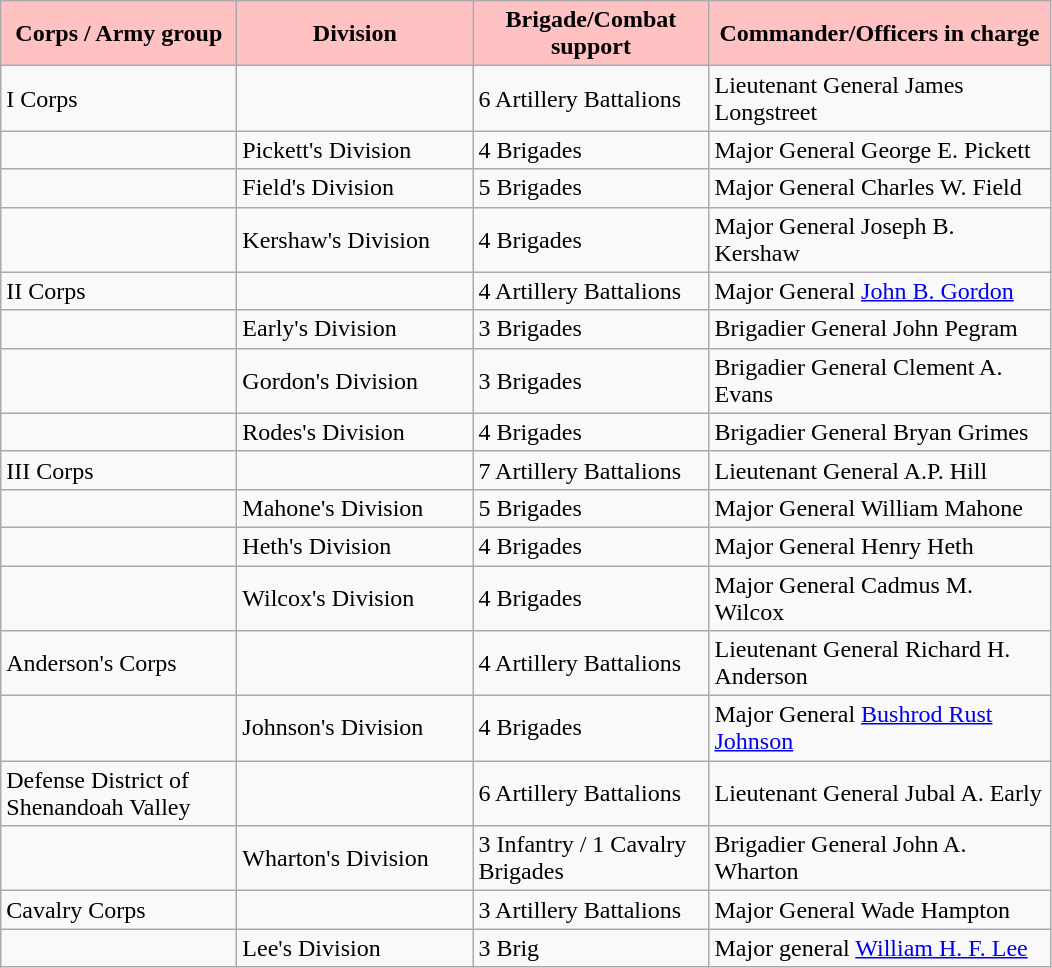<table class="wikitable">
<tr>
<th style="width:150px; background:#ffc1c1;">Corps / Army group</th>
<th style="width:150px; background:#ffc1c1;">Division</th>
<th style="width:150px; background:#ffc1c1;">Brigade/Combat support</th>
<th style="width:220px; background:#ffc1c1;">Commander/Officers in charge</th>
</tr>
<tr>
<td>I Corps</td>
<td></td>
<td>6 Artillery Battalions</td>
<td>Lieutenant General James Longstreet</td>
</tr>
<tr>
<td></td>
<td>Pickett's Division</td>
<td>4 Brigades</td>
<td>Major General George E. Pickett</td>
</tr>
<tr>
<td></td>
<td>Field's Division</td>
<td>5 Brigades</td>
<td>Major General Charles W. Field</td>
</tr>
<tr>
<td></td>
<td>Kershaw's Division</td>
<td>4 Brigades</td>
<td>Major General Joseph B. Kershaw</td>
</tr>
<tr>
<td>II Corps</td>
<td></td>
<td>4 Artillery Battalions</td>
<td>Major General <a href='#'>John B. Gordon</a></td>
</tr>
<tr>
<td></td>
<td>Early's Division</td>
<td>3 Brigades</td>
<td>Brigadier General John Pegram</td>
</tr>
<tr>
<td></td>
<td>Gordon's Division</td>
<td>3 Brigades</td>
<td>Brigadier General Clement A. Evans</td>
</tr>
<tr>
<td></td>
<td>Rodes's Division</td>
<td>4 Brigades</td>
<td>Brigadier General Bryan Grimes</td>
</tr>
<tr>
<td>III Corps</td>
<td></td>
<td>7 Artillery Battalions</td>
<td>Lieutenant General A.P. Hill</td>
</tr>
<tr>
<td></td>
<td>Mahone's Division</td>
<td>5 Brigades</td>
<td>Major General William Mahone</td>
</tr>
<tr>
<td></td>
<td>Heth's Division</td>
<td>4 Brigades</td>
<td>Major General Henry Heth</td>
</tr>
<tr>
<td></td>
<td>Wilcox's Division</td>
<td>4 Brigades</td>
<td>Major General Cadmus M. Wilcox</td>
</tr>
<tr>
<td>Anderson's Corps</td>
<td></td>
<td>4 Artillery Battalions</td>
<td>Lieutenant General Richard H. Anderson</td>
</tr>
<tr>
<td></td>
<td>Johnson's Division</td>
<td>4 Brigades</td>
<td>Major General <a href='#'>Bushrod Rust Johnson</a></td>
</tr>
<tr>
<td>Defense District of Shenandoah Valley</td>
<td></td>
<td>6 Artillery Battalions</td>
<td>Lieutenant General Jubal A. Early</td>
</tr>
<tr>
<td></td>
<td>Wharton's Division</td>
<td>3 Infantry / 1 Cavalry Brigades</td>
<td>Brigadier General John A. Wharton</td>
</tr>
<tr>
<td>Cavalry Corps</td>
<td></td>
<td>3 Artillery Battalions</td>
<td>Major General Wade Hampton</td>
</tr>
<tr>
<td></td>
<td>Lee's Division</td>
<td>3 Brig</td>
<td>Major general <a href='#'>William H. F. Lee</a></td>
</tr>
</table>
